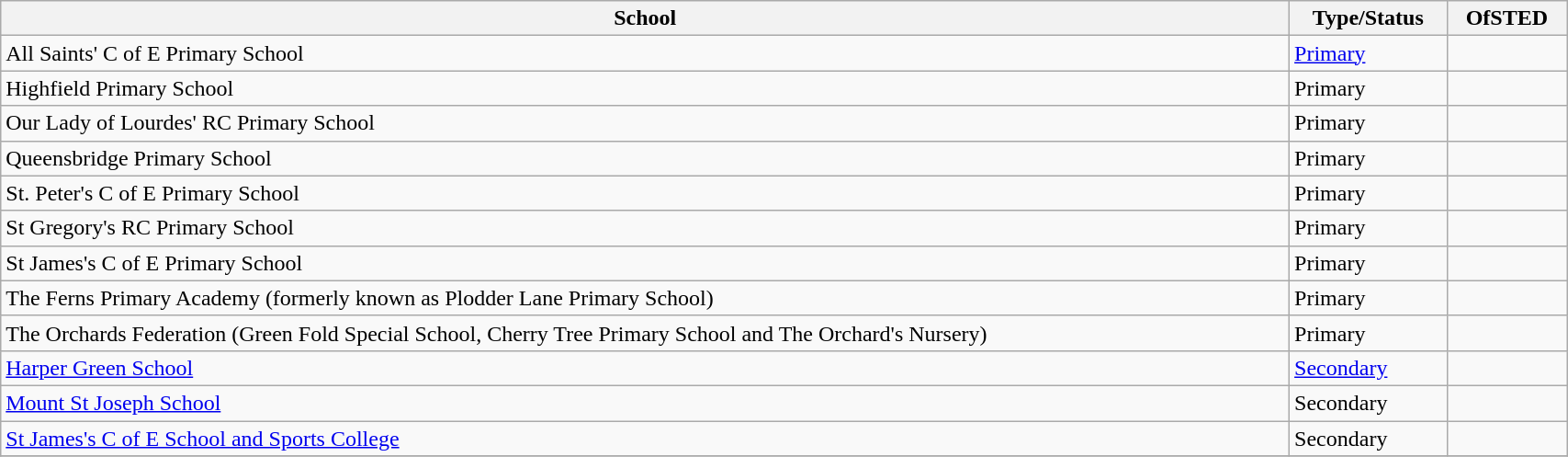<table class="wikitable" width=90%>
<tr>
<th>School</th>
<th>Type/Status</th>
<th>OfSTED</th>
</tr>
<tr>
<td>All Saints' C of E Primary School</td>
<td><a href='#'>Primary</a></td>
<td></td>
</tr>
<tr>
<td>Highfield Primary School</td>
<td>Primary</td>
<td></td>
</tr>
<tr>
<td>Our Lady of Lourdes' RC Primary School</td>
<td>Primary</td>
<td></td>
</tr>
<tr>
<td>Queensbridge Primary School</td>
<td>Primary</td>
<td></td>
</tr>
<tr>
<td>St. Peter's C of E Primary School</td>
<td>Primary</td>
<td></td>
</tr>
<tr>
<td>St Gregory's RC Primary School</td>
<td>Primary</td>
<td></td>
</tr>
<tr>
<td>St James's C of E Primary School</td>
<td>Primary</td>
<td></td>
</tr>
<tr>
<td>The Ferns Primary Academy (formerly known as Plodder Lane Primary School)</td>
<td>Primary</td>
<td></td>
</tr>
<tr>
<td>The Orchards Federation (Green Fold Special School, Cherry Tree Primary School and The Orchard's Nursery)</td>
<td>Primary</td>
<td></td>
</tr>
<tr>
<td><a href='#'>Harper Green School</a></td>
<td><a href='#'>Secondary</a></td>
<td></td>
</tr>
<tr>
<td><a href='#'>Mount St Joseph School</a></td>
<td>Secondary</td>
<td></td>
</tr>
<tr>
<td><a href='#'>St James's C of E School and Sports College</a></td>
<td>Secondary</td>
<td></td>
</tr>
<tr>
</tr>
</table>
